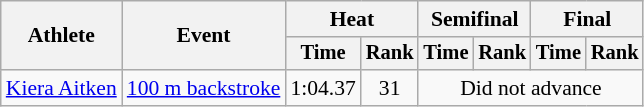<table class="wikitable" style="font-size:90%;">
<tr>
<th rowspan=2>Athlete</th>
<th rowspan=2>Event</th>
<th colspan="2">Heat</th>
<th colspan="2">Semifinal</th>
<th colspan="2">Final</th>
</tr>
<tr style="font-size:95%">
<th>Time</th>
<th>Rank</th>
<th>Time</th>
<th>Rank</th>
<th>Time</th>
<th>Rank</th>
</tr>
<tr align=center>
<td align=left><a href='#'>Kiera Aitken</a></td>
<td align=left><a href='#'>100 m backstroke</a></td>
<td>1:04.37</td>
<td>31</td>
<td colspan=4>Did not advance</td>
</tr>
</table>
